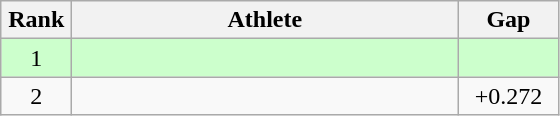<table class=wikitable style="text-align:center">
<tr>
<th width=40>Rank</th>
<th width=250>Athlete</th>
<th width=60>Gap</th>
</tr>
<tr bgcolor="ccffcc">
<td>1</td>
<td align=left></td>
<td></td>
</tr>
<tr>
<td>2</td>
<td align=left></td>
<td>+0.272</td>
</tr>
</table>
